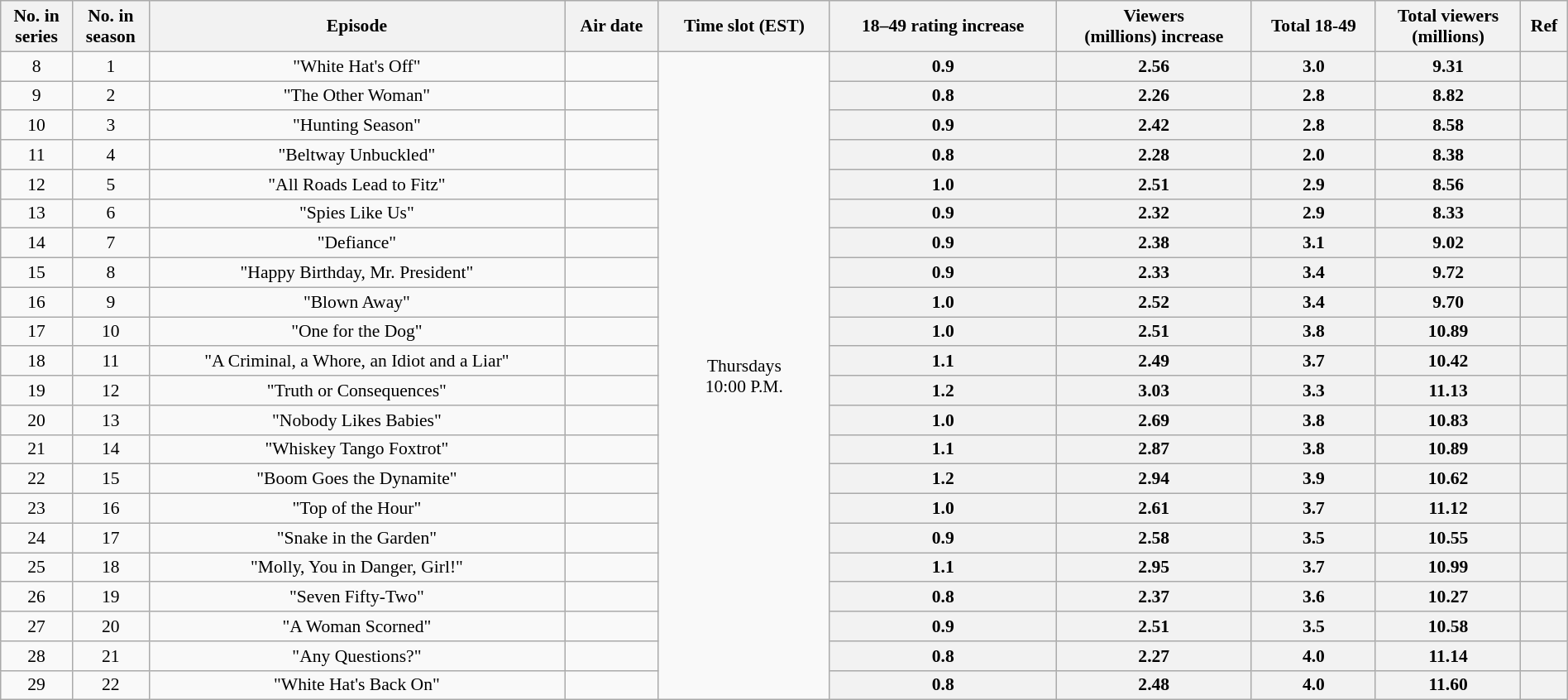<table class="wikitable" style="font-size:90%; text-align:center; width: 100%; margin-left: auto; margin-right: auto;">
<tr>
<th>No. in<br>series</th>
<th>No. in<br>season</th>
<th>Episode</th>
<th>Air date</th>
<th>Time slot (EST)</th>
<th>18–49 rating increase</th>
<th>Viewers<br>(millions) increase</th>
<th>Total 18-49</th>
<th>Total viewers<br>(millions)</th>
<th>Ref</th>
</tr>
<tr>
<td style="text-align:center">8</td>
<td style="text-align:center">1</td>
<td>"White Hat's Off"</td>
<td></td>
<td style="text-align:center" rowspan=22>Thursdays<br>10:00 P.M.</td>
<th style="text-align:center">0.9</th>
<th style="text-align:center">2.56</th>
<th style="text-align:center">3.0</th>
<th style="text-align:center">9.31</th>
<th style="text-align:center"></th>
</tr>
<tr>
<td style="text-align:center">9</td>
<td style="text-align:center">2</td>
<td>"The Other Woman"</td>
<td></td>
<th style="text-align:center">0.8</th>
<th style="text-align:center">2.26</th>
<th style="text-align:center">2.8</th>
<th style="text-align:center">8.82</th>
<th style="text-align:center"></th>
</tr>
<tr>
<td style="text-align:center">10</td>
<td style="text-align:center">3</td>
<td>"Hunting Season"</td>
<td></td>
<th style="text-align:center">0.9</th>
<th style="text-align:center">2.42</th>
<th style="text-align:center">2.8</th>
<th style="text-align:center">8.58</th>
<th style="text-align:center"></th>
</tr>
<tr>
<td style="text-align:center">11</td>
<td style="text-align:center">4</td>
<td>"Beltway Unbuckled"</td>
<td></td>
<th style="text-align:center">0.8</th>
<th style="text-align:center">2.28</th>
<th style="text-align:center">2.0</th>
<th style="text-align:center">8.38</th>
<th style="text-align:center"></th>
</tr>
<tr>
<td style="text-align:center">12</td>
<td style="text-align:center">5</td>
<td>"All Roads Lead to Fitz"</td>
<td></td>
<th style="text-align:center">1.0</th>
<th style="text-align:center">2.51</th>
<th style="text-align:center">2.9</th>
<th style="text-align:center">8.56</th>
<th style="text-align:center"></th>
</tr>
<tr>
<td style="text-align:center">13</td>
<td style="text-align:center">6</td>
<td>"Spies Like Us"</td>
<td></td>
<th style="text-align:center">0.9</th>
<th style="text-align:center">2.32</th>
<th style="text-align:center">2.9</th>
<th style="text-align:center">8.33</th>
<th style="text-align:center"></th>
</tr>
<tr>
<td style="text-align:center">14</td>
<td style="text-align:center">7</td>
<td>"Defiance"</td>
<td></td>
<th style="text-align:center">0.9</th>
<th style="text-align:center">2.38</th>
<th style="text-align:center">3.1</th>
<th style="text-align:center">9.02</th>
<th style="text-align:center"></th>
</tr>
<tr>
<td style="text-align:center">15</td>
<td style="text-align:center">8</td>
<td>"Happy Birthday, Mr. President"</td>
<td></td>
<th style="text-align:center">0.9</th>
<th style="text-align:center">2.33</th>
<th style="text-align:center">3.4</th>
<th style="text-align:center">9.72</th>
<th style="text-align:center"></th>
</tr>
<tr>
<td style="text-align:center">16</td>
<td style="text-align:center">9</td>
<td>"Blown Away"</td>
<td></td>
<th style="text-align:center">1.0</th>
<th style="text-align:center">2.52</th>
<th style="text-align:center">3.4</th>
<th style="text-align:center">9.70</th>
<th style="text-align:center"></th>
</tr>
<tr>
<td style="text-align:center">17</td>
<td style="text-align:center">10</td>
<td>"One for the Dog"</td>
<td></td>
<th style="text-align:center">1.0</th>
<th style="text-align:center">2.51</th>
<th style="text-align:center">3.8</th>
<th style="text-align:center">10.89</th>
<th style="text-align:center"></th>
</tr>
<tr>
<td style="text-align:center">18</td>
<td style="text-align:center">11</td>
<td>"A Criminal, a Whore, an Idiot and a Liar"</td>
<td></td>
<th style="text-align:center">1.1</th>
<th style="text-align:center">2.49</th>
<th style="text-align:center">3.7</th>
<th style="text-align:center">10.42</th>
<th style="text-align:center"></th>
</tr>
<tr>
<td style="text-align:center">19</td>
<td style="text-align:center">12</td>
<td>"Truth or Consequences"</td>
<td></td>
<th style="text-align:center">1.2</th>
<th style="text-align:center">3.03</th>
<th style="text-align:center">3.3</th>
<th style="text-align:center">11.13</th>
<th style="text-align:center"></th>
</tr>
<tr>
<td style="text-align:center">20</td>
<td style="text-align:center">13</td>
<td>"Nobody Likes Babies"</td>
<td></td>
<th style="text-align:center">1.0</th>
<th style="text-align:center">2.69</th>
<th style="text-align:center">3.8</th>
<th style="text-align:center">10.83</th>
<th style="text-align:center"></th>
</tr>
<tr>
<td style="text-align:center">21</td>
<td style="text-align:center">14</td>
<td>"Whiskey Tango Foxtrot"</td>
<td></td>
<th style="text-align:center">1.1</th>
<th style="text-align:center">2.87</th>
<th style="text-align:center">3.8</th>
<th style="text-align:center">10.89</th>
<th style="text-align:center"></th>
</tr>
<tr>
<td style="text-align:center">22</td>
<td style="text-align:center">15</td>
<td>"Boom Goes the Dynamite"</td>
<td></td>
<th style="text-align:center">1.2</th>
<th style="text-align:center">2.94</th>
<th style="text-align:center">3.9</th>
<th style="text-align:center">10.62</th>
<th style="text-align:center"></th>
</tr>
<tr>
<td style="text-align:center">23</td>
<td style="text-align:center">16</td>
<td>"Top of the Hour"</td>
<td></td>
<th style="text-align:center">1.0</th>
<th style="text-align:center">2.61</th>
<th style="text-align:center">3.7</th>
<th style="text-align:center">11.12</th>
<th style="text-align:center"></th>
</tr>
<tr>
<td style="text-align:center">24</td>
<td style="text-align:center">17</td>
<td>"Snake in the Garden"</td>
<td></td>
<th style="text-align:center">0.9</th>
<th style="text-align:center">2.58</th>
<th style="text-align:center">3.5</th>
<th style="text-align:center">10.55</th>
<th style="text-align:center"></th>
</tr>
<tr>
<td style="text-align:center">25</td>
<td style="text-align:center">18</td>
<td>"Molly, You in Danger, Girl!"</td>
<td></td>
<th style="text-align:center">1.1</th>
<th style="text-align:center">2.95</th>
<th style="text-align:center">3.7</th>
<th style="text-align:center">10.99</th>
<th style="text-align:center"></th>
</tr>
<tr>
<td style="text-align:center">26</td>
<td style="text-align:center">19</td>
<td>"Seven Fifty-Two"</td>
<td></td>
<th style="text-align:center">0.8</th>
<th style="text-align:center">2.37</th>
<th style="text-align:center">3.6</th>
<th style="text-align:center">10.27</th>
<th style="text-align:center"></th>
</tr>
<tr>
<td style="text-align:center">27</td>
<td style="text-align:center">20</td>
<td>"A Woman Scorned"</td>
<td></td>
<th style="text-align:center">0.9</th>
<th style="text-align:center">2.51</th>
<th style="text-align:center">3.5</th>
<th style="text-align:center">10.58</th>
<th style="text-align:center"></th>
</tr>
<tr>
<td style="text-align:center">28</td>
<td style="text-align:center">21</td>
<td>"Any Questions?"</td>
<td></td>
<th style="text-align:center">0.8</th>
<th style="text-align:center">2.27</th>
<th style="text-align:center">4.0</th>
<th style="text-align:center">11.14</th>
<th style="text-align:center"></th>
</tr>
<tr>
<td style="text-align:center">29</td>
<td style="text-align:center">22</td>
<td>"White Hat's Back On"</td>
<td></td>
<th style="text-align:center">0.8</th>
<th style="text-align:center">2.48</th>
<th style="text-align:center">4.0</th>
<th style="text-align:center">11.60</th>
<th style="text-align:center"></th>
</tr>
</table>
